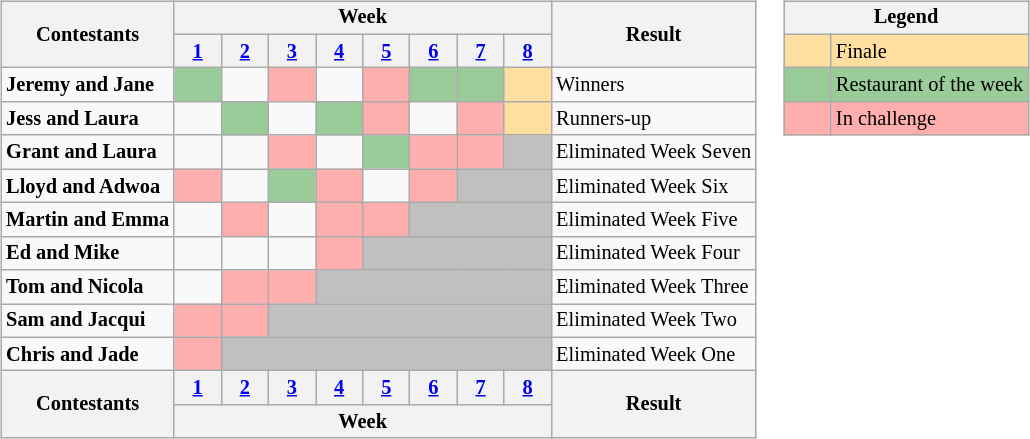<table>
<tr>
<td><br><table class="wikitable" style="font-size: 85%">
<tr valign="top">
<th valign="middle" rowspan="2">Contestants</th>
<th colspan="8">Week</th>
<th valign="middle" rowspan="2">Result</th>
</tr>
<tr>
<th width="25"><a href='#'>1</a></th>
<th width="25"><a href='#'>2</a></th>
<th width="25"><a href='#'>3</a></th>
<th width="25"><a href='#'>4</a></th>
<th width="25"><a href='#'>5</a></th>
<th width="25"><a href='#'>6</a></th>
<th width="25"><a href='#'>7</a></th>
<th width="25"><a href='#'>8</a></th>
</tr>
<tr>
<td><strong>Jeremy and Jane</strong></td>
<td align="center" bgcolor="#99CC99"></td>
<td></td>
<td align="center" bgcolor="#FFAEAE"></td>
<td></td>
<td align="center" bgcolor="#FFAEAE"></td>
<td align="center" bgcolor="#99CC99"></td>
<td align="center" bgcolor="#99CC99"></td>
<td align="center" bgcolor="#ffdf9f"></td>
<td>Winners</td>
</tr>
<tr>
<td><strong>Jess and Laura</strong></td>
<td></td>
<td align="center" bgcolor="#99CC99"></td>
<td></td>
<td align="center" bgcolor="#99CC99"></td>
<td align="center" bgcolor="#FFAEAE"></td>
<td></td>
<td align="center" bgcolor="#FFAEAE"></td>
<td align="center" bgcolor="#ffdf9f"></td>
<td>Runners-up</td>
</tr>
<tr --->
<td><strong>Grant and Laura</strong></td>
<td></td>
<td></td>
<td align="center" bgcolor="#FFAEAE"></td>
<td></td>
<td align="center" bgcolor="#99CC99"></td>
<td align="center" bgcolor="#FFAEAE"></td>
<td align="center" bgcolor="#FFAEAE"></td>
<td bgcolor="#C0C0C0"></td>
<td>Eliminated Week Seven</td>
</tr>
<tr --->
<td><strong>Lloyd and Adwoa</strong></td>
<td align="center" bgcolor="#FFAEAE"></td>
<td></td>
<td align="center" bgcolor="#99CC99"></td>
<td align="center" bgcolor="#FFAEAE"></td>
<td></td>
<td align="center" bgcolor="#FFAEAE"></td>
<td colspan=2 bgcolor="#C0C0C0"></td>
<td>Eliminated Week Six</td>
</tr>
<tr --->
<td><strong>Martin and Emma</strong></td>
<td></td>
<td align="center" bgcolor="#FFAEAE"></td>
<td></td>
<td align="center" bgcolor="#FFAEAE"></td>
<td align="center" bgcolor="#FFAEAE"></td>
<td colspan=3 bgcolor="#C0C0C0"></td>
<td>Eliminated Week Five</td>
</tr>
<tr --->
<td><strong>Ed and Mike</strong></td>
<td></td>
<td></td>
<td></td>
<td align="center" bgcolor="#FFAEAE"></td>
<td colspan=4 bgcolor="#C0C0C0"></td>
<td>Eliminated Week Four</td>
</tr>
<tr --->
<td><strong>Tom and Nicola</strong></td>
<td></td>
<td align="center" bgcolor="#FFAEAE"></td>
<td align="center" bgcolor="#FFAEAE"></td>
<td colspan=5 bgcolor="#C0C0C0"></td>
<td>Eliminated Week Three</td>
</tr>
<tr --->
<td><strong>Sam and Jacqui</strong></td>
<td align="center" bgcolor="#FFAEAE"></td>
<td align="center" bgcolor="#FFAEAE"></td>
<td colspan=6 bgcolor="#C0C0C0"></td>
<td>Eliminated Week Two</td>
</tr>
<tr --->
<td><strong>Chris and Jade</strong></td>
<td align="center" bgcolor="#FFAEAE"></td>
<td colspan=7 bgcolor="#C0C0C0"></td>
<td>Eliminated Week One</td>
</tr>
<tr valign="top">
<th valign="middle" rowspan="2">Contestants</th>
<th width="25"><a href='#'>1</a></th>
<th width="25"><a href='#'>2</a></th>
<th width="25"><a href='#'>3</a></th>
<th width="25"><a href='#'>4</a></th>
<th width="25"><a href='#'>5</a></th>
<th width="25"><a href='#'>6</a></th>
<th width="25"><a href='#'>7</a></th>
<th width="25"><a href='#'>8</a></th>
<th valign="middle" rowspan="2">Result</th>
</tr>
<tr>
<th colspan="8">Week</th>
</tr>
</table>
</td>
<td valign="top"><br><table style="margin-right:0; font-size:85%" class="wikitable">
<tr>
<th colspan="2">Legend</th>
</tr>
<tr bgcolor="#ffdf9f">
<td width="25"></td>
<td>Finale</td>
</tr>
<tr bgcolor="#99CC99">
<td></td>
<td>Restaurant of the week</td>
</tr>
<tr bgcolor="#FFAEAE">
<td></td>
<td>In challenge</td>
</tr>
</table>
</td>
</tr>
</table>
